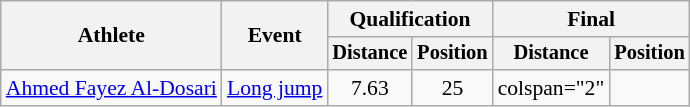<table class=wikitable style="font-size:90%">
<tr>
<th rowspan="2">Athlete</th>
<th rowspan="2">Event</th>
<th colspan="2">Qualification</th>
<th colspan="2">Final</th>
</tr>
<tr style="font-size:95%">
<th>Distance</th>
<th>Position</th>
<th>Distance</th>
<th>Position</th>
</tr>
<tr style=text-align:center>
<td style=text-align:left><a href='#'>Ahmed Fayez Al-Dosari</a></td>
<td style=text-align:left><a href='#'>Long jump</a></td>
<td>7.63</td>
<td>25</td>
<td>colspan="2" </td>
</tr>
</table>
